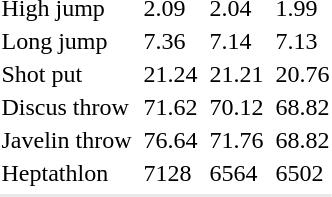<table>
<tr>
<td>High jump<br></td>
<td></td>
<td>2.09<br></td>
<td></td>
<td>2.04</td>
<td></td>
<td>1.99</td>
</tr>
<tr>
<td>Long jump<br></td>
<td></td>
<td>7.36<br></td>
<td></td>
<td>7.14</td>
<td></td>
<td>7.13</td>
</tr>
<tr>
<td>Shot put<br></td>
<td></td>
<td>21.24<br></td>
<td></td>
<td>21.21</td>
<td></td>
<td>20.76</td>
</tr>
<tr>
<td>Discus throw<br></td>
<td></td>
<td>71.62<br></td>
<td></td>
<td>70.12</td>
<td></td>
<td>68.82</td>
</tr>
<tr>
<td>Javelin throw<br></td>
<td></td>
<td>76.64<br></td>
<td></td>
<td>71.76</td>
<td></td>
<td>68.82</td>
</tr>
<tr>
<td>Heptathlon<br></td>
<td></td>
<td>7128<br></td>
<td></td>
<td>6564</td>
<td></td>
<td>6502</td>
</tr>
<tr>
</tr>
<tr bgcolor= e8e8e8>
<td colspan=7></td>
</tr>
</table>
